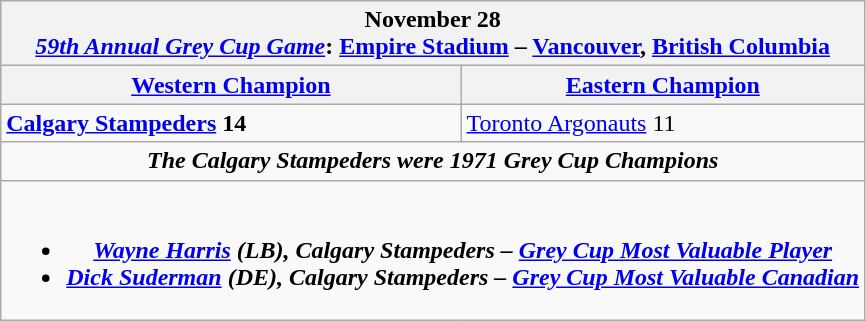<table class="wikitable">
<tr>
<th colspan="2">November 28<br><a href='#'><em>59th Annual Grey Cup Game</em></a>: <a href='#'>Empire Stadium</a> – <a href='#'>Vancouver</a>, <a href='#'>British Columbia</a></th>
</tr>
<tr>
<th><a href='#'>Western Champion</a></th>
<th><a href='#'>Eastern Champion</a></th>
</tr>
<tr>
<td><strong><a href='#'>Calgary Stampeders</a> 14</strong></td>
<td><a href='#'>Toronto Argonauts</a> 11</td>
</tr>
<tr>
<td colspan="2" align="center"><strong><em>The Calgary Stampeders were 1971 Grey Cup Champions</em></strong></td>
</tr>
<tr>
<td colspan="2" align="center"><br><ul><li><strong><em><a href='#'>Wayne Harris</a> (LB), Calgary Stampeders – <a href='#'>Grey Cup Most Valuable Player</a></em></strong></li><li><strong><em><a href='#'>Dick Suderman</a> (DE), Calgary Stampeders – <a href='#'>Grey Cup Most Valuable Canadian</a></em></strong></li></ul></td>
</tr>
</table>
